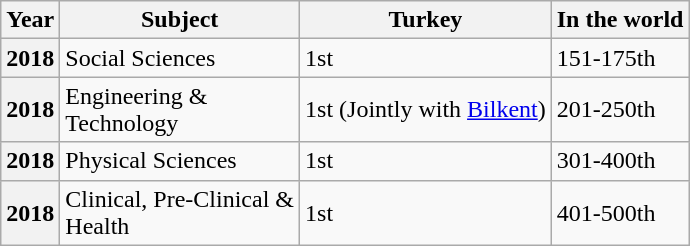<table class="wikitable sortable">
<tr>
<th>Year</th>
<th>Subject</th>
<th>Turkey</th>
<th>In the world</th>
</tr>
<tr>
<th>2018</th>
<td>Social Sciences</td>
<td>1st</td>
<td>151-175th</td>
</tr>
<tr>
<th>2018</th>
<td>Engineering &<br>Technology</td>
<td>1st (Jointly with <a href='#'>Bilkent</a>)</td>
<td>201-250th</td>
</tr>
<tr>
<th>2018</th>
<td>Physical Sciences</td>
<td>1st</td>
<td>301-400th</td>
</tr>
<tr>
<th>2018</th>
<td>Clinical, Pre-Clinical &<br>Health</td>
<td>1st</td>
<td>401-500th</td>
</tr>
</table>
